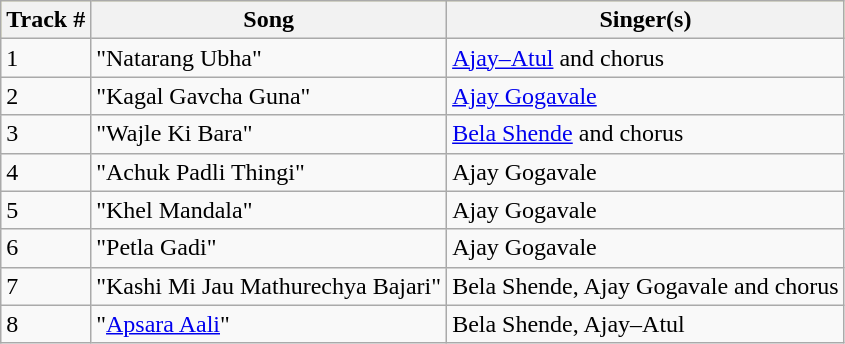<table class="wikitable">
<tr style="background:#ff9; text-align:center;">
<th>Track #</th>
<th>Song</th>
<th>Singer(s)</th>
</tr>
<tr>
<td>1</td>
<td>"Natarang Ubha"</td>
<td><a href='#'>Ajay–Atul</a> and chorus</td>
</tr>
<tr>
<td>2</td>
<td>"Kagal Gavcha Guna"</td>
<td><a href='#'>Ajay Gogavale</a></td>
</tr>
<tr>
<td>3</td>
<td>"Wajle Ki Bara"</td>
<td><a href='#'>Bela Shende</a> and chorus</td>
</tr>
<tr>
<td>4</td>
<td>"Achuk Padli Thingi"</td>
<td>Ajay Gogavale</td>
</tr>
<tr>
<td>5</td>
<td>"Khel Mandala"</td>
<td>Ajay Gogavale</td>
</tr>
<tr>
<td>6</td>
<td>"Petla Gadi"</td>
<td>Ajay Gogavale</td>
</tr>
<tr>
<td>7</td>
<td>"Kashi Mi Jau Mathurechya Bajari"</td>
<td>Bela Shende, Ajay Gogavale and chorus</td>
</tr>
<tr>
<td>8</td>
<td>"<a href='#'>Apsara Aali</a>"</td>
<td>Bela Shende, Ajay–Atul</td>
</tr>
</table>
